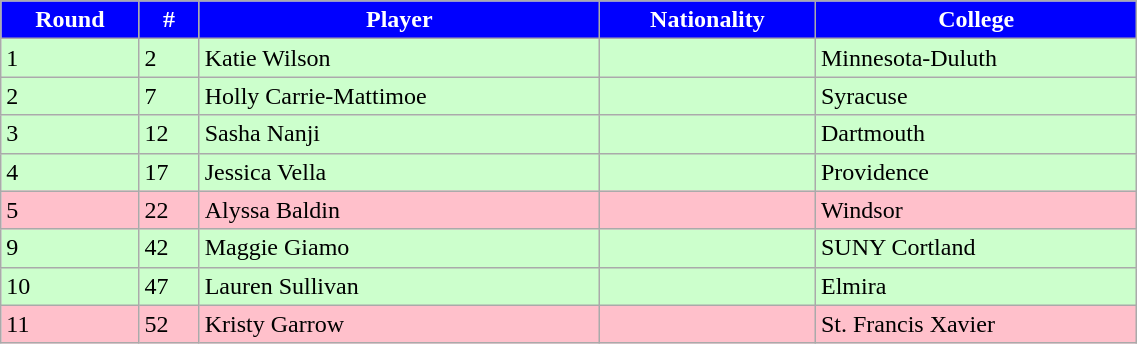<table class="wikitable" width="60%">
<tr align="center"  style="background:blue;color:#FFFFFF;">
<td><strong>Round</strong></td>
<td><strong>#</strong></td>
<td><strong>Player</strong></td>
<td><strong>Nationality</strong></td>
<td><strong>College</strong></td>
</tr>
<tr bgcolor="#CCFFCC">
<td>1</td>
<td>2</td>
<td>Katie Wilson</td>
<td></td>
<td>Minnesota-Duluth</td>
</tr>
<tr bgcolor="#CCFFCC">
<td>2</td>
<td>7</td>
<td>Holly Carrie-Mattimoe</td>
<td></td>
<td>Syracuse</td>
</tr>
<tr bgcolor="#CCFFCC">
<td>3</td>
<td>12</td>
<td>Sasha Nanji</td>
<td></td>
<td>Dartmouth</td>
</tr>
<tr bgcolor="#CCFFCC">
<td>4</td>
<td>17</td>
<td>Jessica Vella</td>
<td></td>
<td>Providence</td>
</tr>
<tr bgcolor="pink">
<td>5</td>
<td>22</td>
<td>Alyssa Baldin</td>
<td></td>
<td>Windsor</td>
</tr>
<tr bgcolor="#CCFFCC">
<td>9</td>
<td>42</td>
<td>Maggie Giamo</td>
<td></td>
<td>SUNY Cortland</td>
</tr>
<tr bgcolor="#CCFFCC">
<td>10</td>
<td>47</td>
<td>Lauren Sullivan</td>
<td></td>
<td>Elmira</td>
</tr>
<tr bgcolor="pink">
<td>11</td>
<td>52</td>
<td>Kristy Garrow</td>
<td></td>
<td>St. Francis Xavier</td>
</tr>
</table>
